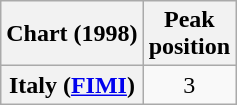<table class="wikitable plainrowheaders" style="text-align:center">
<tr>
<th scope="col">Chart (1998)</th>
<th scope="col">Peak<br>position</th>
</tr>
<tr>
<th scope="row">Italy (<a href='#'>FIMI</a>)</th>
<td style="text-align:center">3</td>
</tr>
</table>
